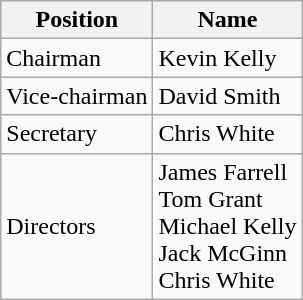<table class="wikitable">
<tr>
<th>Position</th>
<th>Name</th>
</tr>
<tr>
<td>Chairman</td>
<td>Kevin Kelly</td>
</tr>
<tr>
<td>Vice-chairman</td>
<td>David Smith</td>
</tr>
<tr>
<td>Secretary</td>
<td>Chris White</td>
</tr>
<tr>
<td>Directors</td>
<td>James Farrell<br>Tom Grant<br>Michael Kelly<br>Jack McGinn<br>Chris White</td>
</tr>
</table>
